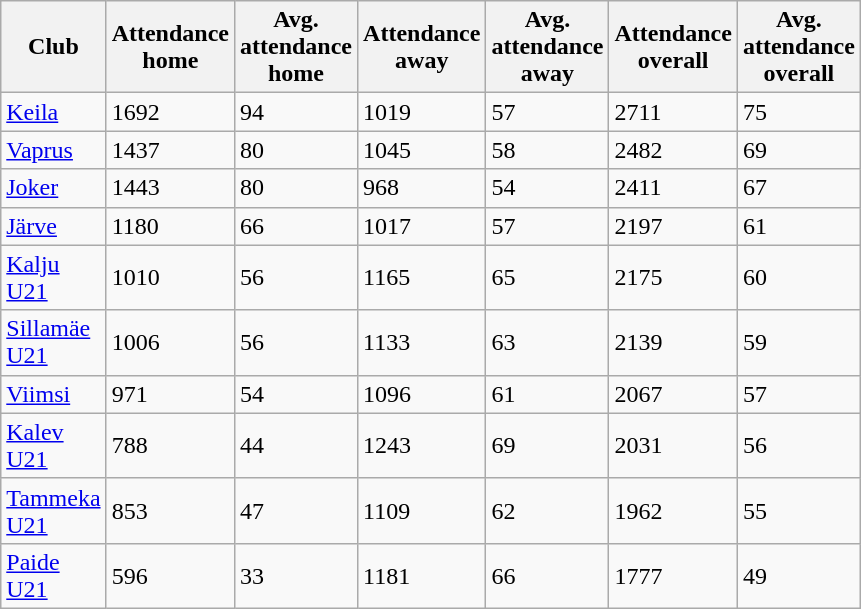<table class="wikitable sortable">
<tr>
<th width=60px>Club</th>
<th width=60px>Attendance home</th>
<th width=60px>Avg. attendance home</th>
<th width=60px>Attendance away</th>
<th width=60px>Avg. attendance away</th>
<th width=60px>Attendance overall</th>
<th width=60px>Avg. attendance overall</th>
</tr>
<tr>
<td><a href='#'>Keila</a></td>
<td>1692</td>
<td>94</td>
<td>1019</td>
<td>57</td>
<td>2711</td>
<td>75</td>
</tr>
<tr>
<td><a href='#'>Vaprus</a></td>
<td>1437</td>
<td>80</td>
<td>1045</td>
<td>58</td>
<td>2482</td>
<td>69</td>
</tr>
<tr>
<td><a href='#'>Joker</a></td>
<td>1443</td>
<td>80</td>
<td>968</td>
<td>54</td>
<td>2411</td>
<td>67</td>
</tr>
<tr>
<td><a href='#'>Järve</a></td>
<td>1180</td>
<td>66</td>
<td>1017</td>
<td>57</td>
<td>2197</td>
<td>61</td>
</tr>
<tr>
<td><a href='#'>Kalju U21</a></td>
<td>1010</td>
<td>56</td>
<td>1165</td>
<td>65</td>
<td>2175</td>
<td>60</td>
</tr>
<tr>
<td><a href='#'>Sillamäe U21</a></td>
<td>1006</td>
<td>56</td>
<td>1133</td>
<td>63</td>
<td>2139</td>
<td>59</td>
</tr>
<tr>
<td><a href='#'>Viimsi</a></td>
<td>971</td>
<td>54</td>
<td>1096</td>
<td>61</td>
<td>2067</td>
<td>57</td>
</tr>
<tr>
<td><a href='#'>Kalev U21</a></td>
<td>788</td>
<td>44</td>
<td>1243</td>
<td>69</td>
<td>2031</td>
<td>56</td>
</tr>
<tr>
<td><a href='#'>Tammeka U21</a></td>
<td>853</td>
<td>47</td>
<td>1109</td>
<td>62</td>
<td>1962</td>
<td>55</td>
</tr>
<tr>
<td><a href='#'>Paide U21</a></td>
<td>596</td>
<td>33</td>
<td>1181</td>
<td>66</td>
<td>1777</td>
<td>49</td>
</tr>
</table>
